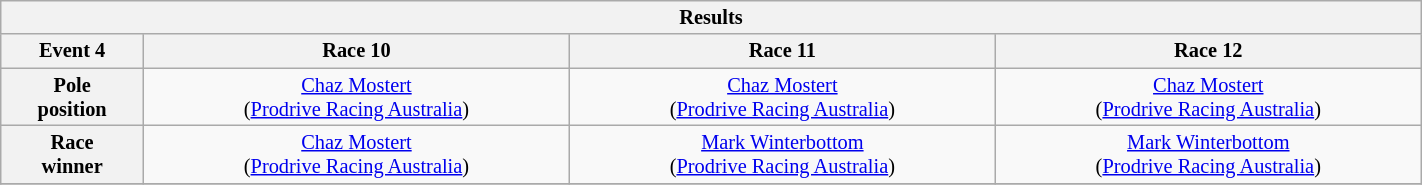<table class="wikitable collapsible collapsed" align="center" width=75% style="font-size: 85%; max-width: 950px">
<tr>
<th colspan="4">Results</th>
</tr>
<tr>
<th>Event 4</th>
<th>Race 10</th>
<th>Race 11</th>
<th>Race 12</th>
</tr>
<tr>
<th>Pole<br>position</th>
<td align="center"> <a href='#'>Chaz Mostert</a><br>(<a href='#'>Prodrive Racing Australia</a>)</td>
<td align="center"> <a href='#'>Chaz Mostert</a><br>(<a href='#'>Prodrive Racing Australia</a>)</td>
<td align="center"> <a href='#'>Chaz Mostert</a><br>(<a href='#'>Prodrive Racing Australia</a>)</td>
</tr>
<tr>
<th>Race<br>winner</th>
<td align="center"> <a href='#'>Chaz Mostert</a><br>(<a href='#'>Prodrive Racing Australia</a>)</td>
<td align="center"> <a href='#'>Mark Winterbottom</a><br>(<a href='#'>Prodrive Racing Australia</a>)</td>
<td align="center"> <a href='#'>Mark Winterbottom</a><br>(<a href='#'>Prodrive Racing Australia</a>)</td>
</tr>
<tr>
</tr>
</table>
